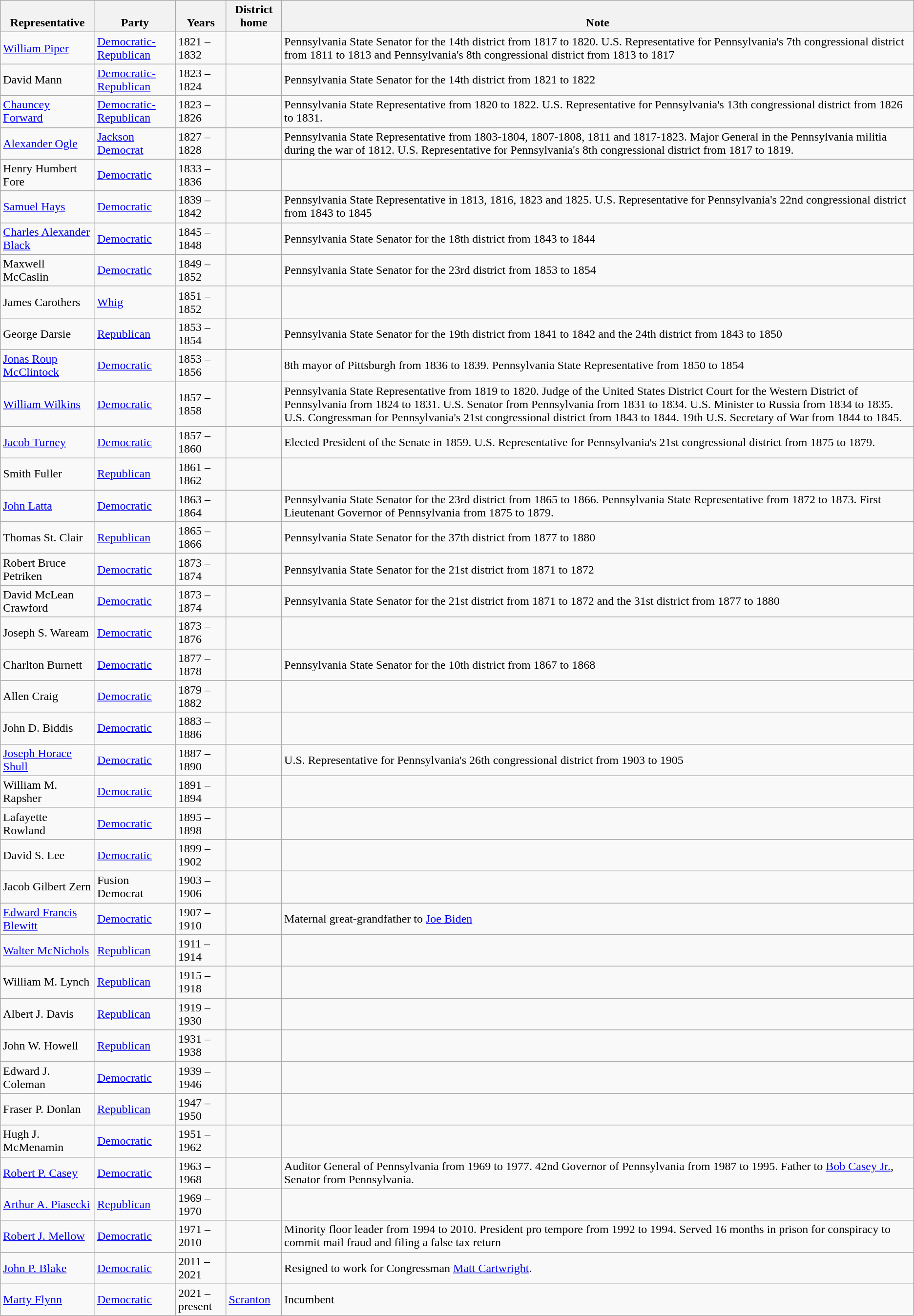<table class=wikitable>
<tr valign=bottom>
<th>Representative</th>
<th>Party</th>
<th>Years</th>
<th>District home</th>
<th>Note</th>
</tr>
<tr>
<td><a href='#'>William Piper</a></td>
<td><a href='#'>Democratic-Republican</a></td>
<td>1821 – 1832</td>
<td></td>
<td>Pennsylvania State Senator for the 14th district from 1817 to 1820.  U.S. Representative for Pennsylvania's 7th congressional district from 1811 to 1813 and Pennsylvania's 8th congressional district from 1813 to 1817</td>
</tr>
<tr>
<td>David Mann</td>
<td><a href='#'>Democratic-Republican</a></td>
<td>1823 – 1824</td>
<td></td>
<td>Pennsylvania State Senator for the 14th district from 1821 to 1822</td>
</tr>
<tr>
<td><a href='#'>Chauncey Forward</a></td>
<td><a href='#'>Democratic-Republican</a></td>
<td>1823 – 1826</td>
<td></td>
<td>Pennsylvania State Representative from 1820 to 1822.  U.S. Representative for Pennsylvania's 13th congressional district from 1826 to 1831.</td>
</tr>
<tr>
<td><a href='#'>Alexander Ogle</a></td>
<td><a href='#'>Jackson Democrat</a></td>
<td>1827 – 1828</td>
<td></td>
<td>Pennsylvania State Representative from 1803-1804, 1807-1808, 1811 and 1817-1823.  Major General in the Pennsylvania militia during the war of 1812.  U.S. Representative for Pennsylvania's 8th congressional district from 1817 to 1819.</td>
</tr>
<tr>
<td>Henry Humbert Fore</td>
<td><a href='#'>Democratic</a></td>
<td>1833 – 1836</td>
<td></td>
<td></td>
</tr>
<tr>
<td><a href='#'>Samuel Hays</a></td>
<td><a href='#'>Democratic</a></td>
<td>1839 – 1842</td>
<td></td>
<td>Pennsylvania State Representative in 1813, 1816, 1823 and 1825.  U.S. Representative for Pennsylvania's 22nd congressional district from 1843 to 1845</td>
</tr>
<tr>
<td><a href='#'>Charles Alexander Black</a></td>
<td><a href='#'>Democratic</a></td>
<td>1845 – 1848</td>
<td></td>
<td>Pennsylvania State Senator for the 18th district from 1843 to 1844</td>
</tr>
<tr>
<td>Maxwell McCaslin</td>
<td><a href='#'>Democratic</a></td>
<td>1849 – 1852</td>
<td></td>
<td>Pennsylvania State Senator for the 23rd district from 1853 to 1854</td>
</tr>
<tr>
<td>James Carothers</td>
<td><a href='#'>Whig</a></td>
<td>1851 – 1852</td>
<td></td>
<td></td>
</tr>
<tr>
<td>George Darsie</td>
<td><a href='#'>Republican</a></td>
<td>1853 – 1854</td>
<td></td>
<td>Pennsylvania State Senator for the 19th district from 1841 to 1842 and the 24th district from 1843 to 1850</td>
</tr>
<tr>
<td><a href='#'>Jonas Roup McClintock</a></td>
<td><a href='#'>Democratic</a></td>
<td>1853 – 1856</td>
<td></td>
<td>8th mayor of Pittsburgh from 1836 to 1839.  Pennsylvania State Representative from 1850 to 1854</td>
</tr>
<tr>
<td><a href='#'>William Wilkins</a></td>
<td><a href='#'>Democratic</a></td>
<td>1857 – 1858</td>
<td></td>
<td>Pennsylvania State Representative from 1819 to 1820.  Judge of the United States District Court for the Western District of Pennsylvania from 1824 to 1831.  U.S. Senator from Pennsylvania from 1831 to 1834.  U.S. Minister to Russia from 1834 to 1835.  U.S. Congressman for Pennsylvania's 21st congressional district from 1843 to 1844.  19th U.S. Secretary of War from 1844 to 1845.</td>
</tr>
<tr>
<td><a href='#'>Jacob Turney</a></td>
<td><a href='#'>Democratic</a></td>
<td>1857 – 1860</td>
<td></td>
<td>Elected President of the Senate in 1859.  U.S. Representative for Pennsylvania's 21st congressional district from 1875 to 1879.</td>
</tr>
<tr>
<td>Smith Fuller</td>
<td><a href='#'>Republican</a></td>
<td>1861 – 1862</td>
<td></td>
<td></td>
</tr>
<tr>
<td><a href='#'>John Latta</a></td>
<td><a href='#'>Democratic</a></td>
<td>1863 – 1864</td>
<td></td>
<td>Pennsylvania State Senator for the 23rd district from 1865 to 1866.  Pennsylvania State Representative from 1872 to 1873.  First Lieutenant Governor of Pennsylvania from 1875 to 1879.</td>
</tr>
<tr>
<td>Thomas St. Clair</td>
<td><a href='#'>Republican</a></td>
<td>1865 – 1866</td>
<td></td>
<td>Pennsylvania State Senator for the 37th district from 1877 to 1880</td>
</tr>
<tr>
<td>Robert Bruce Petriken</td>
<td><a href='#'>Democratic</a></td>
<td>1873 – 1874</td>
<td></td>
<td>Pennsylvania State Senator for the 21st district from 1871 to 1872</td>
</tr>
<tr>
<td>David McLean Crawford</td>
<td><a href='#'>Democratic</a></td>
<td>1873 – 1874</td>
<td></td>
<td>Pennsylvania State Senator for the 21st district from 1871 to 1872 and the 31st district from 1877 to 1880</td>
</tr>
<tr>
<td>Joseph S. Waream</td>
<td><a href='#'>Democratic</a></td>
<td>1873 – 1876</td>
<td></td>
<td></td>
</tr>
<tr>
<td>Charlton Burnett</td>
<td><a href='#'>Democratic</a></td>
<td>1877 – 1878</td>
<td></td>
<td>Pennsylvania State Senator for the 10th district from 1867 to 1868</td>
</tr>
<tr>
<td>Allen Craig</td>
<td><a href='#'>Democratic</a></td>
<td>1879 – 1882</td>
<td></td>
<td></td>
</tr>
<tr>
<td>John D. Biddis</td>
<td><a href='#'>Democratic</a></td>
<td>1883 – 1886</td>
<td></td>
<td></td>
</tr>
<tr>
<td><a href='#'>Joseph Horace Shull</a></td>
<td><a href='#'>Democratic</a></td>
<td>1887 – 1890</td>
<td></td>
<td>U.S. Representative for Pennsylvania's 26th congressional district from 1903 to 1905</td>
</tr>
<tr>
<td>William M. Rapsher</td>
<td><a href='#'>Democratic</a></td>
<td>1891 – 1894</td>
<td></td>
<td></td>
</tr>
<tr>
<td>Lafayette Rowland</td>
<td><a href='#'>Democratic</a></td>
<td>1895 – 1898</td>
<td></td>
<td></td>
</tr>
<tr>
<td>David S. Lee</td>
<td><a href='#'>Democratic</a></td>
<td>1899 – 1902</td>
<td></td>
<td></td>
</tr>
<tr>
<td>Jacob Gilbert Zern</td>
<td>Fusion Democrat</td>
<td>1903 – 1906</td>
<td></td>
<td></td>
</tr>
<tr>
<td><a href='#'>Edward Francis Blewitt</a></td>
<td><a href='#'>Democratic</a></td>
<td>1907 – 1910</td>
<td></td>
<td>Maternal great-grandfather to <a href='#'>Joe Biden</a></td>
</tr>
<tr>
<td><a href='#'>Walter McNichols</a></td>
<td><a href='#'>Republican</a></td>
<td>1911 – 1914</td>
<td></td>
<td></td>
</tr>
<tr>
<td>William M. Lynch</td>
<td><a href='#'>Republican</a></td>
<td>1915 – 1918</td>
<td></td>
<td></td>
</tr>
<tr>
<td>Albert J. Davis</td>
<td><a href='#'>Republican</a></td>
<td>1919 – 1930</td>
<td></td>
<td></td>
</tr>
<tr>
<td>John W. Howell</td>
<td><a href='#'>Republican</a></td>
<td>1931 – 1938</td>
<td></td>
<td></td>
</tr>
<tr>
<td>Edward J. Coleman</td>
<td><a href='#'>Democratic</a></td>
<td>1939 – 1946</td>
<td></td>
<td></td>
</tr>
<tr>
<td>Fraser P. Donlan</td>
<td><a href='#'>Republican</a></td>
<td>1947 – 1950</td>
<td></td>
<td></td>
</tr>
<tr>
<td>Hugh J. McMenamin</td>
<td><a href='#'>Democratic</a></td>
<td>1951 – 1962</td>
<td></td>
<td></td>
</tr>
<tr>
<td><a href='#'>Robert P. Casey</a></td>
<td><a href='#'>Democratic</a></td>
<td>1963 – 1968</td>
<td></td>
<td>Auditor General of Pennsylvania from 1969 to 1977.  42nd Governor of Pennsylvania from 1987 to 1995.  Father to <a href='#'>Bob Casey Jr.</a>, Senator from Pennsylvania.</td>
</tr>
<tr>
<td><a href='#'>Arthur A. Piasecki</a></td>
<td><a href='#'>Republican</a></td>
<td>1969 – 1970</td>
<td></td>
<td></td>
</tr>
<tr>
<td><a href='#'>Robert J. Mellow</a></td>
<td><a href='#'>Democratic</a></td>
<td>1971 – 2010</td>
<td></td>
<td>Minority floor leader from 1994 to 2010.  President pro tempore from 1992 to 1994.  Served 16 months in prison for conspiracy to commit mail fraud and filing a false tax return</td>
</tr>
<tr>
<td><a href='#'>John P. Blake</a></td>
<td><a href='#'>Democratic</a></td>
<td>2011 – 2021</td>
<td></td>
<td>Resigned to work for Congressman <a href='#'>Matt Cartwright</a>.</td>
</tr>
<tr>
<td><a href='#'>Marty Flynn</a></td>
<td><a href='#'>Democratic</a></td>
<td>2021 – present</td>
<td><a href='#'>Scranton</a></td>
<td>Incumbent</td>
</tr>
</table>
